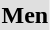<table>
<tr bgcolor="DFDFDF">
<td colspan="4" align="center"><strong>Men</strong></td>
</tr>
<tr>
<td></td>
<td></td>
<td></td>
<td><br></td>
</tr>
<tr>
<td></td>
<td></td>
<td></td>
<td><br></td>
</tr>
<tr>
<td></td>
<td></td>
<td></td>
<td><br></td>
</tr>
<tr>
<td></td>
<td></td>
<td></td>
<td><br></td>
</tr>
<tr>
<td></td>
<td></td>
<td></td>
<td><br></td>
</tr>
<tr>
<td></td>
<td></td>
<td></td>
<td><br></td>
</tr>
<tr>
<td></td>
<td></td>
<td></td>
<td><br></td>
</tr>
<tr>
<td></td>
<td></td>
<td></td>
<td><br></td>
</tr>
<tr>
<td></td>
<td></td>
<td></td>
<td><br></td>
</tr>
<tr>
<td></td>
<td></td>
<td></td>
<td><br></td>
</tr>
</table>
